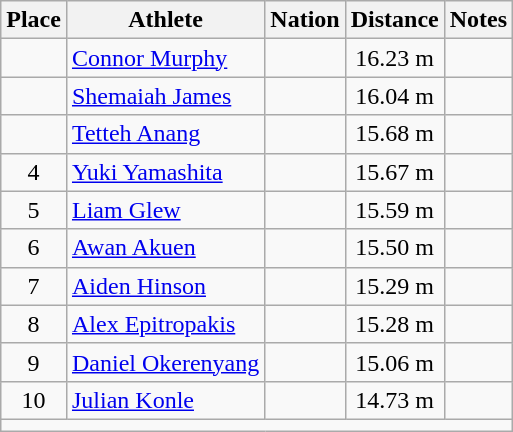<table class="wikitable mw-datatable sortable" style="text-align:center;">
<tr>
<th scope="col">Place</th>
<th scope="col">Athlete</th>
<th scope="col">Nation</th>
<th scope="col">Distance</th>
<th scope="col">Notes</th>
</tr>
<tr>
<td></td>
<td align="left"><a href='#'>Connor Murphy</a></td>
<td align="left"></td>
<td>16.23 m </td>
<td></td>
</tr>
<tr>
<td></td>
<td align="left"><a href='#'>Shemaiah James</a></td>
<td align="left"></td>
<td>16.04 m </td>
<td></td>
</tr>
<tr>
<td></td>
<td align="left"><a href='#'>Tetteh Anang</a></td>
<td align="left"></td>
<td>15.68 m </td>
<td></td>
</tr>
<tr>
<td>4</td>
<td align="left"><a href='#'>Yuki Yamashita</a></td>
<td align="left"></td>
<td>15.67 m </td>
<td></td>
</tr>
<tr>
<td>5</td>
<td align="left"><a href='#'>Liam Glew</a></td>
<td align="left"></td>
<td>15.59 m </td>
<td></td>
</tr>
<tr>
<td>6</td>
<td align="left"><a href='#'>Awan Akuen</a></td>
<td align="left"></td>
<td>15.50 m </td>
<td></td>
</tr>
<tr>
<td>7</td>
<td align="left"><a href='#'>Aiden Hinson</a></td>
<td align="left"></td>
<td>15.29 m </td>
<td></td>
</tr>
<tr>
<td>8</td>
<td align="left"><a href='#'>Alex Epitropakis</a></td>
<td align="left"></td>
<td>15.28 m </td>
<td></td>
</tr>
<tr>
<td>9</td>
<td align="left"><a href='#'>Daniel Okerenyang</a></td>
<td align="left"></td>
<td>15.06 m </td>
<td></td>
</tr>
<tr>
<td>10</td>
<td align="left"><a href='#'>Julian Konle</a></td>
<td align="left"></td>
<td>14.73 m </td>
<td></td>
</tr>
<tr class="sortbottom">
<td colspan="5"></td>
</tr>
</table>
